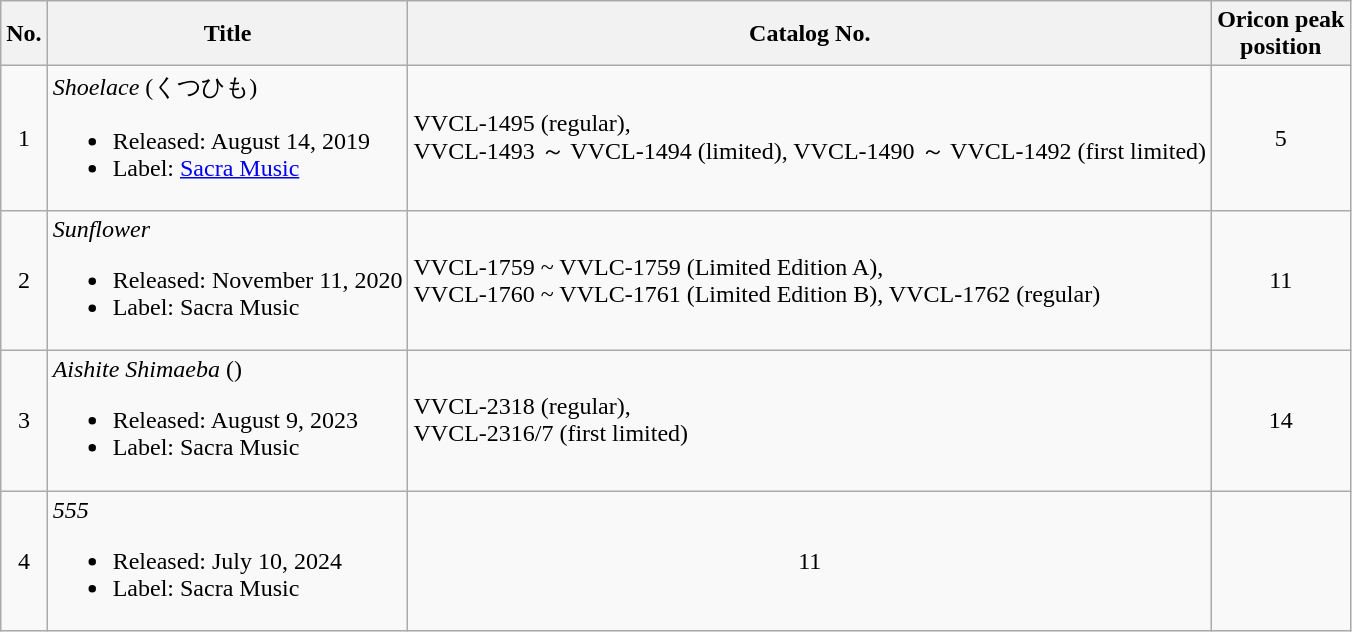<table class="wikitable">
<tr>
<th>No.</th>
<th>Title</th>
<th>Catalog No.</th>
<th>Oricon peak <br>position</th>
</tr>
<tr>
<td align=center>1</td>
<td><em>Shoelace</em> (くつひも)<br><ul><li>Released: August 14, 2019</li><li>Label: <a href='#'>Sacra Music</a></li></ul></td>
<td>VVCL-1495 (regular),<br>VVCL-1493 ～ VVCL-1494 (limited),
VVCL-1490 ～ VVCL-1492 (first limited)</td>
<td align=center>5</td>
</tr>
<tr>
<td align=center>2</td>
<td><em>Sunflower</em><br><ul><li>Released: November 11, 2020</li><li>Label: Sacra Music</li></ul></td>
<td>VVCL-1759 ~ VVLC-1759 (Limited Edition A),<br>VVCL-1760 ~ VVLC-1761 (Limited Edition B), 
VVCL-1762 (regular)</td>
<td align=center>11</td>
</tr>
<tr>
<td align=center>3</td>
<td><em>Aishite Shimaeba</em> ()<br><ul><li>Released: August 9, 2023</li><li>Label: Sacra Music</li></ul></td>
<td>VVCL-2318 (regular),<br>VVCL-2316/7 (first limited)</td>
<td align=center>14</td>
</tr>
<tr>
<td align=center>4</td>
<td><em>555</em><br><ul><li>Released: July 10, 2024</li><li>Label: Sacra Music</li></ul></td>
<td align=center>11</td>
</tr>
</table>
